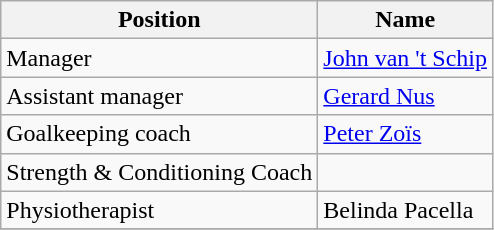<table class="wikitable">
<tr>
<th>Position</th>
<th>Name</th>
</tr>
<tr>
<td>Manager</td>
<td> <a href='#'>John van 't Schip</a></td>
</tr>
<tr>
<td>Assistant manager</td>
<td> <a href='#'>Gerard Nus</a></td>
</tr>
<tr>
<td>Goalkeeping coach</td>
<td> <a href='#'>Peter Zoïs</a></td>
</tr>
<tr>
<td>Strength & Conditioning Coach</td>
<td></td>
</tr>
<tr>
<td>Physiotherapist</td>
<td> Belinda Pacella</td>
</tr>
<tr>
</tr>
</table>
